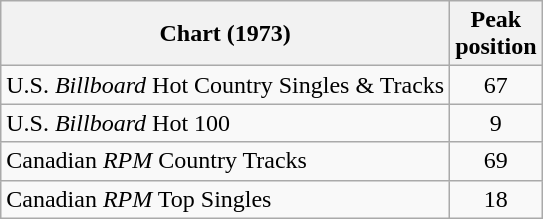<table class="wikitable sortable">
<tr>
<th>Chart (1973)</th>
<th>Peak<br>position</th>
</tr>
<tr>
<td>U.S. <em>Billboard</em> Hot Country Singles & Tracks</td>
<td align="center">67</td>
</tr>
<tr>
<td>U.S. <em>Billboard</em> Hot 100</td>
<td align="center">9</td>
</tr>
<tr>
<td>Canadian <em>RPM</em> Country Tracks</td>
<td align="center">69</td>
</tr>
<tr>
<td>Canadian <em>RPM</em> Top Singles</td>
<td align="center">18</td>
</tr>
</table>
